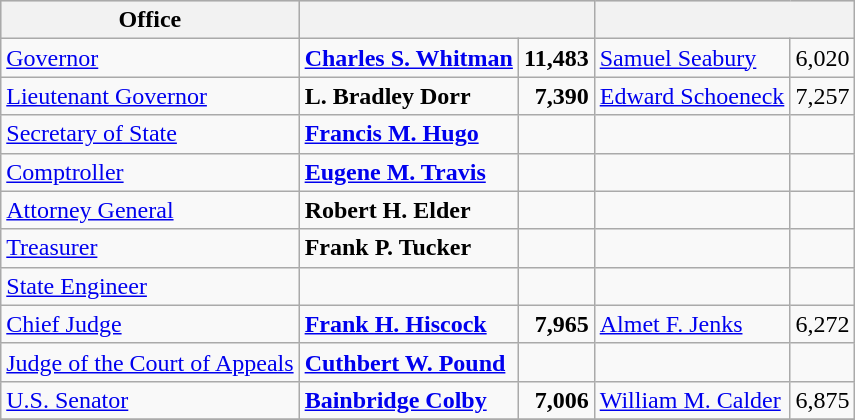<table class=wikitable>
<tr bgcolor=lightgrey>
<th>Office</th>
<th colspan="2"></th>
<th colspan="2"></th>
</tr>
<tr>
<td><a href='#'>Governor</a></td>
<td><strong><a href='#'>Charles S. Whitman</a></strong></td>
<td align="right"><strong>11,483</strong></td>
<td><a href='#'>Samuel Seabury</a></td>
<td align="right">6,020</td>
</tr>
<tr>
<td><a href='#'>Lieutenant Governor</a></td>
<td><strong>L. Bradley Dorr</strong></td>
<td align="right"><strong>7,390</strong></td>
<td><a href='#'>Edward Schoeneck</a></td>
<td align="right">7,257</td>
</tr>
<tr>
<td><a href='#'>Secretary of State</a></td>
<td><strong><a href='#'>Francis M. Hugo</a></strong></td>
<td align="right"></td>
<td></td>
<td align="right"></td>
</tr>
<tr>
<td><a href='#'>Comptroller</a></td>
<td><strong><a href='#'>Eugene M. Travis</a></strong></td>
<td align="right"></td>
<td></td>
<td align="right"></td>
</tr>
<tr>
<td><a href='#'>Attorney General</a></td>
<td><strong>Robert H. Elder</strong></td>
<td align="right"></td>
<td></td>
<td align="right"></td>
</tr>
<tr>
<td><a href='#'>Treasurer</a></td>
<td><strong>Frank P. Tucker</strong></td>
<td align="right"></td>
<td></td>
<td align="right"></td>
</tr>
<tr>
<td><a href='#'>State Engineer</a></td>
<td></td>
<td align="right"></td>
<td></td>
<td align="right"></td>
</tr>
<tr>
<td><a href='#'>Chief Judge</a></td>
<td><strong><a href='#'>Frank H. Hiscock</a></strong></td>
<td align="right"><strong>7,965</strong></td>
<td><a href='#'>Almet F. Jenks</a></td>
<td align="right">6,272</td>
</tr>
<tr>
<td><a href='#'>Judge of the Court of Appeals</a></td>
<td><strong><a href='#'>Cuthbert W. Pound</a></strong></td>
<td align="right"></td>
<td></td>
<td align="right"></td>
</tr>
<tr>
<td><a href='#'>U.S. Senator</a></td>
<td><strong><a href='#'>Bainbridge Colby</a></strong></td>
<td align="right"><strong>7,006</strong></td>
<td><a href='#'>William M. Calder</a></td>
<td align="right">6,875</td>
</tr>
<tr>
</tr>
</table>
